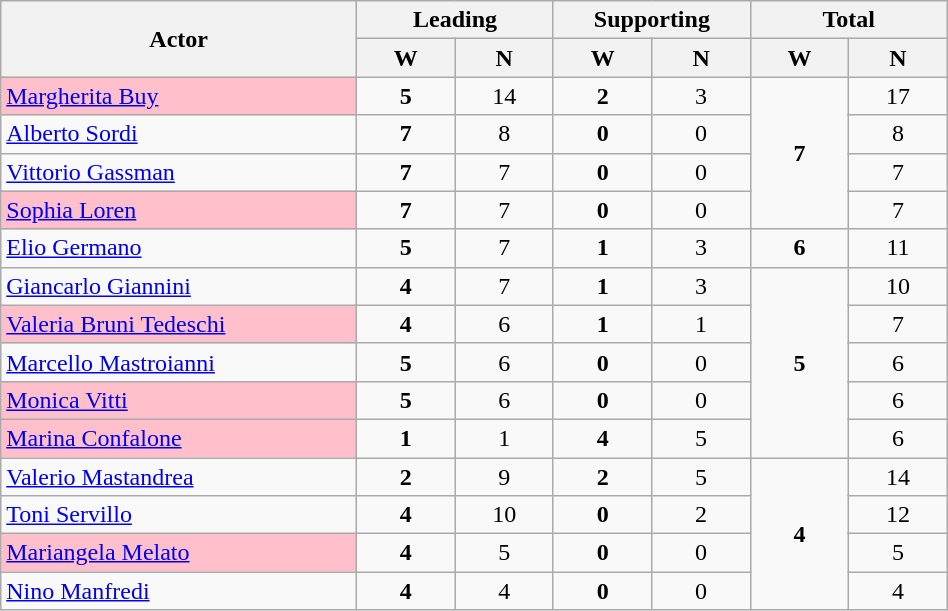<table class="wikitable" width=50% style="font-size:100%; text-align:center;">
<tr>
<th rowspan=2 width=200px>Actor</th>
<th colspan=2 width=100px>Leading</th>
<th colspan=2 width=100px>Supporting</th>
<th colspan=2 width=100px>Total</th>
</tr>
<tr>
<th width=50px>W</th>
<th width=50px>N</th>
<th width=50px>W</th>
<th width=50px>N</th>
<th width=50px>W</th>
<th width=50px>N</th>
</tr>
<tr>
<td align=left bgcolor=pink><a href='#'>Margherita Buy</a></td>
<td><strong>5</strong></td>
<td>14</td>
<td><strong>2</strong></td>
<td>3</td>
<td rowspan=4><strong>7</strong></td>
<td>17</td>
</tr>
<tr>
<td align=left><a href='#'>Alberto Sordi</a></td>
<td><strong>7</strong></td>
<td>8</td>
<td><strong>0</strong></td>
<td>0</td>
<td>8</td>
</tr>
<tr>
<td align=left><a href='#'>Vittorio Gassman</a></td>
<td><strong>7</strong></td>
<td>7</td>
<td><strong>0</strong></td>
<td>0</td>
<td>7</td>
</tr>
<tr>
<td align=left bgcolor=pink><a href='#'>Sophia Loren</a></td>
<td><strong>7</strong></td>
<td>7</td>
<td><strong>0</strong></td>
<td>0</td>
<td>7</td>
</tr>
<tr>
<td align="left"><a href='#'>Elio Germano</a></td>
<td><strong>5</strong></td>
<td>7</td>
<td><strong>1</strong></td>
<td>3</td>
<td rowspan="1"><strong>6</strong></td>
<td>11</td>
</tr>
<tr>
<td align=left><a href='#'>Giancarlo Giannini</a></td>
<td><strong>4</strong></td>
<td>7</td>
<td><strong>1</strong></td>
<td>3</td>
<td rowspan="5"><strong>5</strong></td>
<td>10</td>
</tr>
<tr>
<td align=left bgcolor=pink><a href='#'>Valeria Bruni Tedeschi</a></td>
<td><strong>4</strong></td>
<td>6</td>
<td><strong>1</strong></td>
<td>1</td>
<td>7</td>
</tr>
<tr>
<td align="left"><a href='#'>Marcello Mastroianni</a></td>
<td><strong>5</strong></td>
<td>6</td>
<td><strong>0</strong></td>
<td>0</td>
<td>6</td>
</tr>
<tr>
<td align="left" bgcolor="pink"><a href='#'>Monica Vitti</a></td>
<td><strong>5</strong></td>
<td>6</td>
<td><strong>0</strong></td>
<td>0</td>
<td>6</td>
</tr>
<tr>
<td align="left" bgcolor="pink"><a href='#'>Marina Confalone</a></td>
<td><strong>1</strong></td>
<td>1</td>
<td><strong>4</strong></td>
<td>5</td>
<td>6</td>
</tr>
<tr>
<td align=left><a href='#'>Valerio Mastandrea</a></td>
<td><strong>2</strong></td>
<td>9</td>
<td><strong>2</strong></td>
<td>5</td>
<td rowspan="6"><strong>4</strong></td>
<td>14</td>
</tr>
<tr>
<td align="left"><a href='#'>Toni Servillo</a></td>
<td><strong>4</strong></td>
<td>10</td>
<td><strong>0</strong></td>
<td>2</td>
<td>12</td>
</tr>
<tr>
<td align=left bgcolor=pink><a href='#'>Mariangela Melato</a></td>
<td><strong>4</strong></td>
<td>5</td>
<td><strong>0</strong></td>
<td>0</td>
<td>5</td>
</tr>
<tr>
<td align=left><a href='#'>Nino Manfredi</a></td>
<td><strong>4</strong></td>
<td>4</td>
<td><strong>0</strong></td>
<td>0</td>
<td>4</td>
</tr>
</table>
